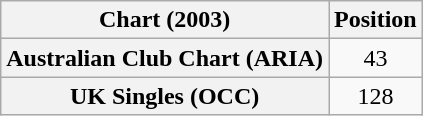<table class="wikitable plainrowheaders" style="text-align:center">
<tr>
<th>Chart (2003)</th>
<th>Position</th>
</tr>
<tr>
<th scope="row">Australian Club Chart (ARIA)</th>
<td>43</td>
</tr>
<tr>
<th scope="row">UK Singles (OCC)</th>
<td>128</td>
</tr>
</table>
